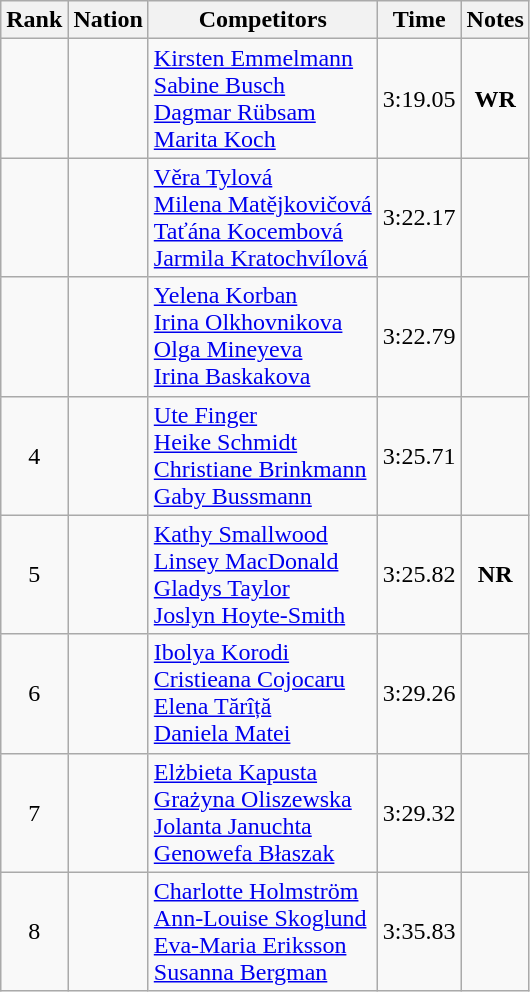<table class="wikitable sortable" style="text-align:center">
<tr>
<th>Rank</th>
<th>Nation</th>
<th>Competitors</th>
<th>Time</th>
<th>Notes</th>
</tr>
<tr>
<td></td>
<td align=left></td>
<td align=left><a href='#'>Kirsten Emmelmann</a><br><a href='#'>Sabine Busch</a><br><a href='#'>Dagmar Rübsam</a><br><a href='#'>Marita Koch</a></td>
<td>3:19.05</td>
<td><strong>WR</strong></td>
</tr>
<tr>
<td></td>
<td align=left></td>
<td align=left><a href='#'>Věra Tylová</a><br><a href='#'>Milena Matějkovičová</a><br><a href='#'>Taťána Kocembová</a><br><a href='#'>Jarmila Kratochvílová</a></td>
<td>3:22.17</td>
<td></td>
</tr>
<tr>
<td></td>
<td align=left></td>
<td align=left><a href='#'>Yelena Korban</a><br><a href='#'>Irina Olkhovnikova</a><br><a href='#'>Olga Mineyeva</a><br><a href='#'>Irina Baskakova</a></td>
<td>3:22.79</td>
<td></td>
</tr>
<tr>
<td>4</td>
<td align=left></td>
<td align=left><a href='#'>Ute Finger</a><br><a href='#'>Heike Schmidt</a><br><a href='#'>Christiane Brinkmann</a><br><a href='#'>Gaby Bussmann</a></td>
<td>3:25.71</td>
<td></td>
</tr>
<tr>
<td>5</td>
<td align=left></td>
<td align=left><a href='#'>Kathy Smallwood</a><br><a href='#'>Linsey MacDonald</a><br><a href='#'>Gladys Taylor</a><br><a href='#'>Joslyn Hoyte-Smith</a></td>
<td>3:25.82</td>
<td><strong>NR</strong></td>
</tr>
<tr>
<td>6</td>
<td align=left></td>
<td align=left><a href='#'>Ibolya Korodi</a><br><a href='#'>Cristieana Cojocaru</a><br><a href='#'>Elena Tărîță</a><br><a href='#'>Daniela Matei</a></td>
<td>3:29.26</td>
<td></td>
</tr>
<tr>
<td>7</td>
<td align=left></td>
<td align=left><a href='#'>Elżbieta Kapusta</a><br><a href='#'>Grażyna Oliszewska</a><br><a href='#'>Jolanta Januchta</a><br><a href='#'>Genowefa Błaszak</a></td>
<td>3:29.32</td>
<td></td>
</tr>
<tr>
<td>8</td>
<td align=left></td>
<td align=left><a href='#'>Charlotte Holmström</a><br><a href='#'>Ann-Louise Skoglund</a><br><a href='#'>Eva-Maria Eriksson</a><br><a href='#'>Susanna Bergman</a></td>
<td>3:35.83</td>
<td></td>
</tr>
</table>
